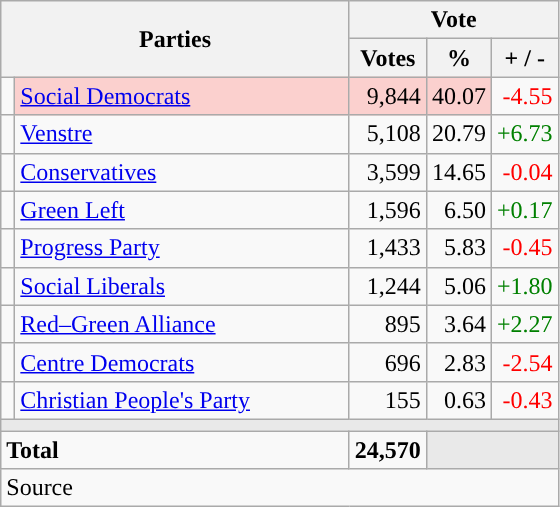<table class="wikitable" style="text-align:right;">
<tr>
<th style="text-align:centre;" rowspan="2" colspan="2" width="225">Parties</th>
<th colspan="3">Vote</th>
</tr>
<tr>
<th width="15">Votes</th>
<th width="15">%</th>
<th width="15">+ / -</th>
</tr>
<tr>
<td width="2" style="color:inherit;background:"></td>
<td bgcolor=#fbd0ce  align="left"><a href='#'>Social Democrats</a></td>
<td bgcolor=#fbd0ce>9,844</td>
<td bgcolor=#fbd0ce>40.07</td>
<td style=color:red;>-4.55</td>
</tr>
<tr>
<td width="2" style="color:inherit;background:"></td>
<td align="left"><a href='#'>Venstre</a></td>
<td>5,108</td>
<td>20.79</td>
<td style=color:green;>+6.73</td>
</tr>
<tr>
<td width="2" style="color:inherit;background:"></td>
<td align="left"><a href='#'>Conservatives</a></td>
<td>3,599</td>
<td>14.65</td>
<td style=color:red;>-0.04</td>
</tr>
<tr>
<td width="2" style="color:inherit;background:"></td>
<td align="left"><a href='#'>Green Left</a></td>
<td>1,596</td>
<td>6.50</td>
<td style=color:green;>+0.17</td>
</tr>
<tr>
<td width="2" style="color:inherit;background:"></td>
<td align="left"><a href='#'>Progress Party</a></td>
<td>1,433</td>
<td>5.83</td>
<td style=color:red;>-0.45</td>
</tr>
<tr>
<td width="2" style="color:inherit;background:"></td>
<td align="left"><a href='#'>Social Liberals</a></td>
<td>1,244</td>
<td>5.06</td>
<td style=color:green;>+1.80</td>
</tr>
<tr>
<td width="2" style="color:inherit;background:"></td>
<td align="left"><a href='#'>Red–Green Alliance</a></td>
<td>895</td>
<td>3.64</td>
<td style=color:green;>+2.27</td>
</tr>
<tr>
<td width="2" style="color:inherit;background:"></td>
<td align="left"><a href='#'>Centre Democrats</a></td>
<td>696</td>
<td>2.83</td>
<td style=color:red;>-2.54</td>
</tr>
<tr>
<td width="2" style="color:inherit;background:"></td>
<td align="left"><a href='#'>Christian People's Party</a></td>
<td>155</td>
<td>0.63</td>
<td style=color:red;>-0.43</td>
</tr>
<tr>
<td colspan="7" bgcolor="#E9E9E9"></td>
</tr>
<tr>
<td align="left" colspan="2"><strong>Total</strong></td>
<td><strong>24,570</strong></td>
<td bgcolor="#E9E9E9" colspan="2"></td>
</tr>
<tr>
<td align="left" colspan="6">Source</td>
</tr>
</table>
